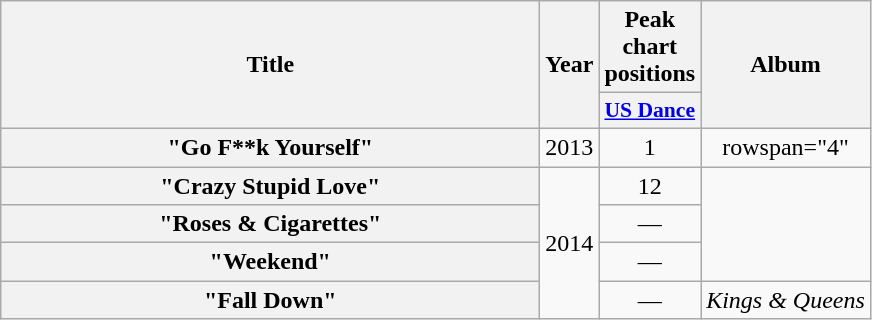<table class="wikitable plainrowheaders" style="text-align:center;">
<tr>
<th scope="col" rowspan="2" style="width:22em;">Title</th>
<th scope="col" rowspan="2">Year</th>
<th scope="col" colspan="1">Peak chart positions</th>
<th scope="col" rowspan="2">Album</th>
</tr>
<tr>
<th scope="col" style="width:2.5em; font-size:90%;"><a href='#'>US Dance</a></th>
</tr>
<tr>
<th scope="row">"Go F**k Yourself"</th>
<td>2013</td>
<td>1</td>
<td>rowspan="4" </td>
</tr>
<tr>
<th scope="row">"Crazy Stupid Love"</th>
<td rowspan="4">2014</td>
<td>12</td>
</tr>
<tr>
<th scope="row">"Roses & Cigarettes"</th>
<td>—</td>
</tr>
<tr>
<th scope="row">"Weekend"</th>
<td>—</td>
</tr>
<tr>
<th scope="row">"Fall Down"</th>
<td>—</td>
<td><em>Kings & Queens</em></td>
</tr>
</table>
